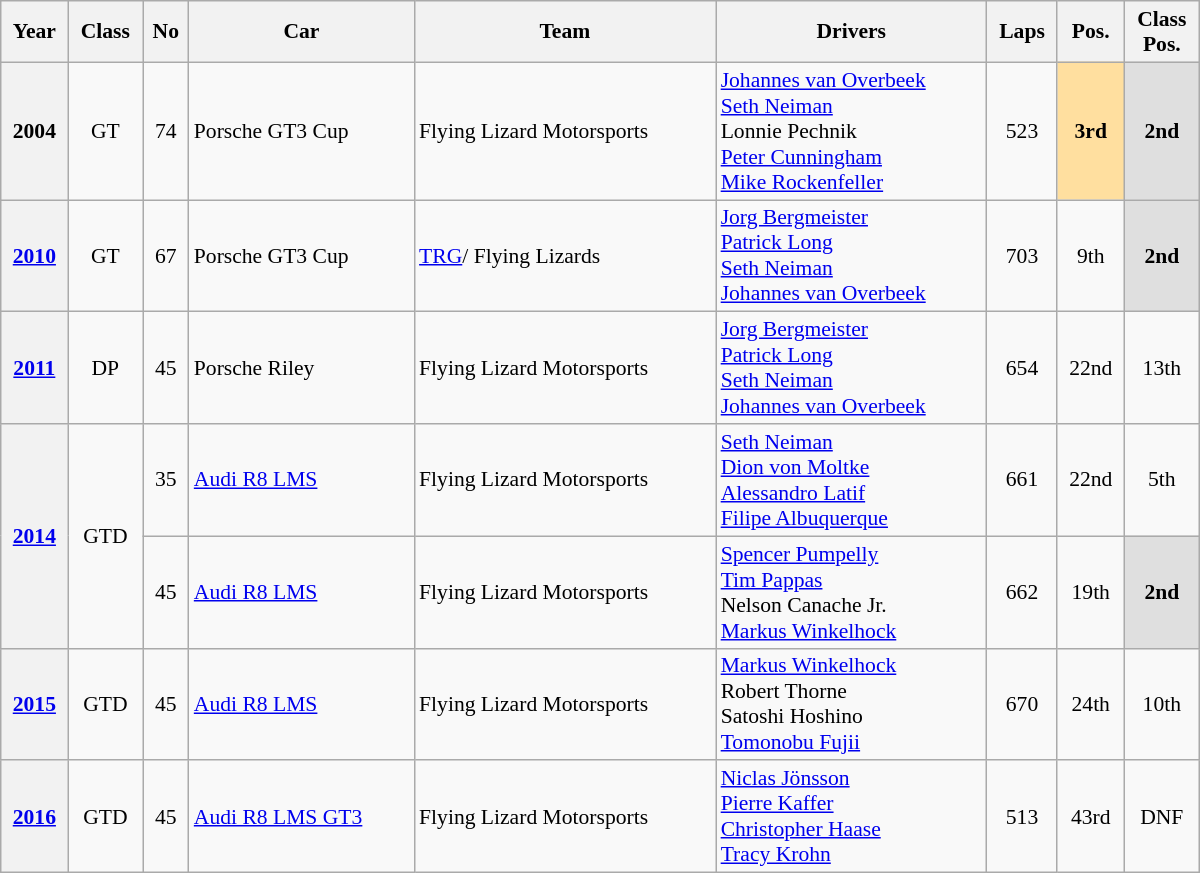<table class="wikitable" style="font-size:90%; width:800px">
<tr>
<th>Year</th>
<th>Class</th>
<th>No</th>
<th>Car</th>
<th>Team</th>
<th>Drivers</th>
<th>Laps</th>
<th>Pos.</th>
<th>Class<br>Pos.</th>
</tr>
<tr align="center">
<th>2004</th>
<td>GT</td>
<td>74</td>
<td align="left">Porsche GT3 Cup</td>
<td align="left">Flying Lizard Motorsports</td>
<td align="left"> <a href='#'>Johannes van Overbeek</a><br> <a href='#'>Seth Neiman</a><br> Lonnie Pechnik<br> <a href='#'>Peter Cunningham</a><br> <a href='#'>Mike Rockenfeller</a></td>
<td>523</td>
<td style="background:#FFDF9F;"><strong>3rd</strong></td>
<td style="background:#dfdfdf;"><strong>2nd</strong></td>
</tr>
<tr align="center">
<th><a href='#'>2010</a></th>
<td>GT</td>
<td>67</td>
<td align="left">Porsche GT3 Cup</td>
<td align="left"><a href='#'>TRG</a>/ Flying Lizards</td>
<td align="left"> <a href='#'>Jorg Bergmeister</a><br> <a href='#'>Patrick Long</a><br> <a href='#'>Seth Neiman</a><br> <a href='#'>Johannes van Overbeek</a></td>
<td>703</td>
<td>9th</td>
<td style="background:#dfdfdf;"><strong>2nd</strong></td>
</tr>
<tr align="center">
<th><a href='#'>2011</a></th>
<td>DP</td>
<td>45</td>
<td align="left">Porsche Riley</td>
<td align="left">Flying Lizard Motorsports</td>
<td align="left"> <a href='#'>Jorg Bergmeister</a><br> <a href='#'>Patrick Long</a><br> <a href='#'>Seth Neiman</a><br> <a href='#'>Johannes van Overbeek</a></td>
<td>654</td>
<td>22nd</td>
<td>13th</td>
</tr>
<tr align="center">
<th rowspan="2"><a href='#'>2014</a></th>
<td rowspan="2">GTD</td>
<td>35</td>
<td align="left"><a href='#'>Audi R8 LMS</a></td>
<td align="left">Flying Lizard Motorsports</td>
<td align="left"> <a href='#'>Seth Neiman</a><br> <a href='#'>Dion von Moltke</a><br> <a href='#'>Alessandro Latif</a><br> <a href='#'>Filipe Albuquerque</a></td>
<td>661</td>
<td>22nd</td>
<td>5th</td>
</tr>
<tr align="center">
<td>45</td>
<td align="left"><a href='#'>Audi R8 LMS</a></td>
<td align="left">Flying Lizard Motorsports</td>
<td align="left"> <a href='#'>Spencer Pumpelly</a><br> <a href='#'>Tim Pappas</a><br> Nelson Canache Jr.<br> <a href='#'>Markus Winkelhock</a></td>
<td>662</td>
<td>19th</td>
<td style="background:#dfdfdf;"><strong>2nd</strong></td>
</tr>
<tr align="center">
<th><a href='#'>2015</a></th>
<td>GTD</td>
<td>45</td>
<td align="left"><a href='#'>Audi R8 LMS</a></td>
<td align="left">Flying Lizard Motorsports</td>
<td align="left"> <a href='#'>Markus Winkelhock</a><br> Robert Thorne<br> Satoshi Hoshino<br> <a href='#'>Tomonobu Fujii</a></td>
<td>670</td>
<td>24th</td>
<td>10th</td>
</tr>
<tr align="center">
<th><a href='#'>2016</a></th>
<td>GTD</td>
<td>45</td>
<td align="left"><a href='#'>Audi R8 LMS GT3</a></td>
<td align="left">Flying Lizard Motorsports</td>
<td align="left"> <a href='#'>Niclas Jönsson</a><br> <a href='#'>Pierre Kaffer</a><br> <a href='#'>Christopher Haase</a><br> <a href='#'>Tracy Krohn</a></td>
<td>513</td>
<td>43rd</td>
<td>DNF</td>
</tr>
</table>
